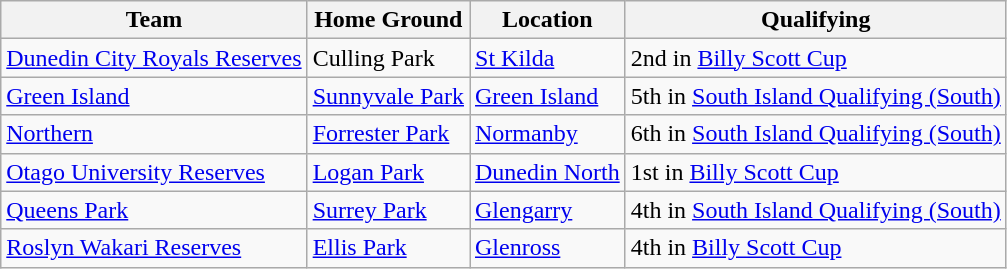<table class="wikitable sortable">
<tr>
<th>Team</th>
<th>Home Ground</th>
<th>Location</th>
<th>Qualifying</th>
</tr>
<tr>
<td><a href='#'>Dunedin City Royals Reserves</a></td>
<td>Culling Park</td>
<td><a href='#'>St Kilda</a></td>
<td>2nd in <a href='#'>Billy Scott Cup</a></td>
</tr>
<tr>
<td><a href='#'>Green Island</a></td>
<td><a href='#'>Sunnyvale Park</a></td>
<td><a href='#'>Green Island</a></td>
<td>5th in <a href='#'>South Island Qualifying (South)</a></td>
</tr>
<tr>
<td><a href='#'>Northern</a></td>
<td><a href='#'>Forrester Park</a></td>
<td><a href='#'>Normanby</a></td>
<td>6th in <a href='#'>South Island Qualifying (South)</a></td>
</tr>
<tr>
<td><a href='#'>Otago University Reserves</a></td>
<td><a href='#'>Logan Park</a></td>
<td><a href='#'>Dunedin North</a></td>
<td>1st in <a href='#'>Billy Scott Cup</a></td>
</tr>
<tr>
<td><a href='#'>Queens Park</a></td>
<td><a href='#'>Surrey Park</a></td>
<td><a href='#'>Glengarry</a></td>
<td>4th in <a href='#'>South Island Qualifying (South)</a></td>
</tr>
<tr>
<td><a href='#'>Roslyn Wakari Reserves</a></td>
<td><a href='#'>Ellis Park</a></td>
<td><a href='#'>Glenross</a></td>
<td>4th in <a href='#'>Billy Scott Cup</a></td>
</tr>
</table>
